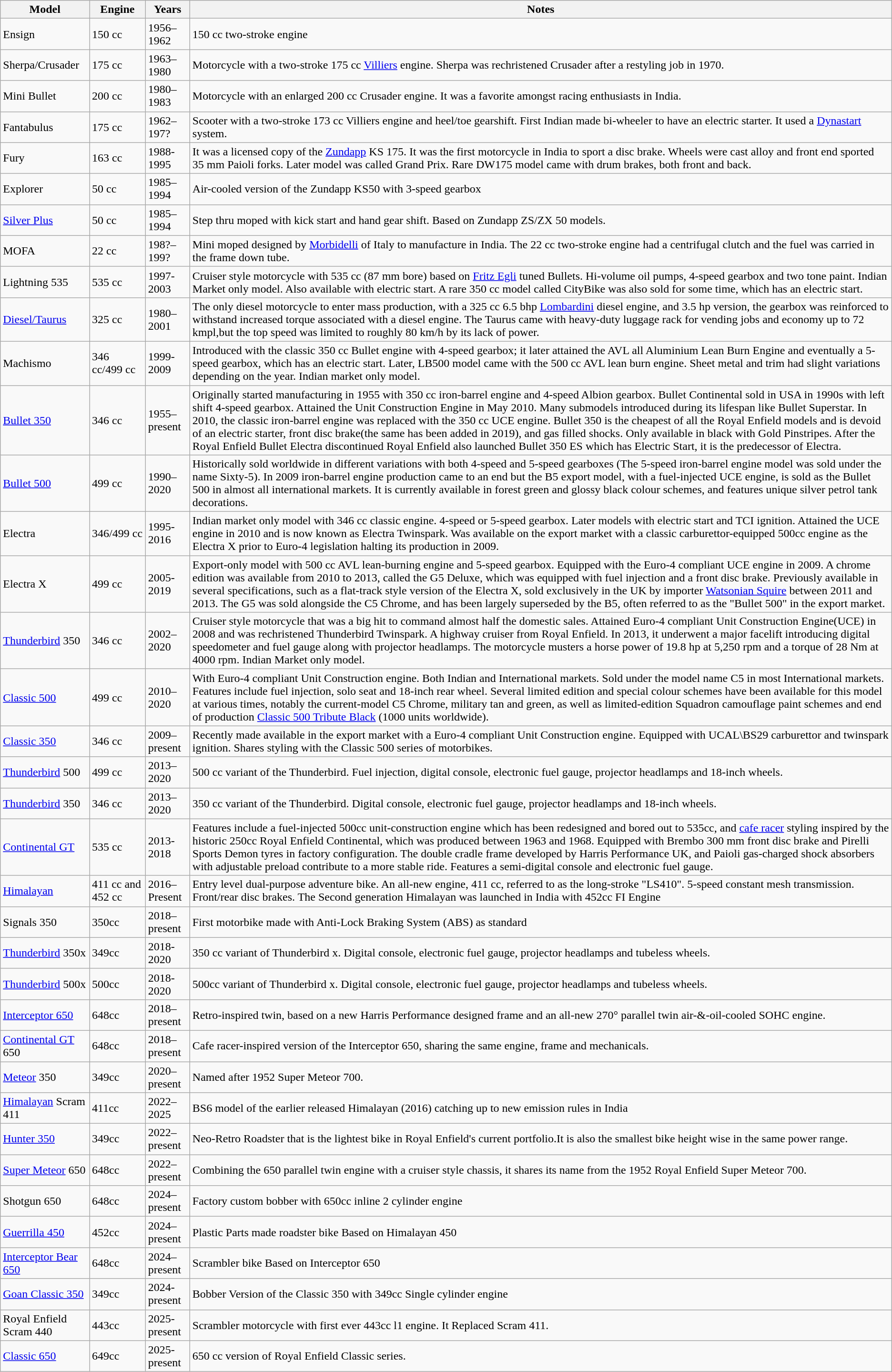<table class="wikitable">
<tr>
<th>Model</th>
<th>Engine</th>
<th>Years</th>
<th>Notes</th>
</tr>
<tr>
<td>Ensign</td>
<td>150 cc</td>
<td>1956–1962</td>
<td>150 cc two-stroke engine</td>
</tr>
<tr>
<td>Sherpa/Crusader</td>
<td>175 cc</td>
<td>1963–1980</td>
<td>Motorcycle with a two-stroke 175 cc <a href='#'>Villiers</a> engine. Sherpa was rechristened Crusader after a restyling job in 1970.</td>
</tr>
<tr>
<td>Mini Bullet</td>
<td>200 cc</td>
<td>1980–1983</td>
<td>Motorcycle with an enlarged 200 cc Crusader engine. It was a favorite amongst racing enthusiasts in India.</td>
</tr>
<tr>
<td>Fantabulus</td>
<td>175 cc</td>
<td>1962–197?</td>
<td>Scooter  with a two-stroke 173 cc Villiers engine and heel/toe gearshift. First Indian made bi-wheeler to have an electric starter. It used a <a href='#'>Dynastart</a> system.</td>
</tr>
<tr>
<td>Fury</td>
<td>163 cc</td>
<td>1988-1995</td>
<td>It was a licensed copy of the <a href='#'>Zundapp</a> KS 175. It was the first motorcycle in India to sport a disc brake. Wheels were cast alloy and front end sported 35 mm Paioli forks. Later model was called Grand Prix. Rare DW175 model came with drum brakes, both front and back.</td>
</tr>
<tr>
<td>Explorer</td>
<td>50 cc</td>
<td>1985–1994</td>
<td>Air-cooled version of the Zundapp KS50 with 3-speed gearbox</td>
</tr>
<tr>
<td><a href='#'>Silver Plus</a></td>
<td>50 cc</td>
<td>1985–1994</td>
<td>Step thru moped with kick start and hand gear shift. Based on Zundapp ZS/ZX 50 models.</td>
</tr>
<tr>
<td>MOFA</td>
<td>22 cc</td>
<td>198?–199?</td>
<td>Mini moped designed by <a href='#'>Morbidelli</a> of Italy to manufacture in India. The 22 cc two-stroke engine had a centrifugal clutch and the fuel was carried in the frame down tube.</td>
</tr>
<tr>
<td>Lightning 535</td>
<td>535 cc</td>
<td>1997-2003</td>
<td>Cruiser style motorcycle with 535 cc (87 mm bore) based on <a href='#'>Fritz Egli</a> tuned Bullets. Hi-volume oil pumps, 4-speed gearbox and two tone paint. Indian Market only model. Also available with electric start. A rare 350 cc model called CityBike was also sold for some time, which has an electric start.</td>
</tr>
<tr>
<td><a href='#'>Diesel/Taurus</a></td>
<td>325 cc</td>
<td>1980–2001</td>
<td>The only diesel motorcycle to enter mass production, with a 325 cc 6.5 bhp <a href='#'>Lombardini</a> diesel engine, and 3.5 hp version, the gearbox was reinforced to withstand increased torque associated with a diesel engine. The Taurus came with heavy-duty luggage rack for vending jobs and economy up to 72 kmpl,but the top speed was limited to roughly 80 km/h by its lack of power.</td>
</tr>
<tr>
<td>Machismo</td>
<td>346 cc/499 cc</td>
<td>1999-2009</td>
<td>Introduced with the classic 350 cc Bullet engine with 4-speed gearbox; it later attained the AVL all Aluminium Lean Burn Engine and eventually a 5-speed gearbox, which has an electric start. Later, LB500 model came with the 500 cc AVL lean burn engine. Sheet metal and trim had slight variations depending on the year. Indian market only model.</td>
</tr>
<tr>
<td><a href='#'>Bullet 350</a></td>
<td>346 cc</td>
<td>1955–present</td>
<td>Originally started manufacturing in 1955 with 350 cc iron-barrel engine and 4-speed Albion gearbox. Bullet Continental sold in USA in 1990s with left shift 4-speed gearbox. Attained the Unit Construction Engine in May 2010. Many submodels introduced during its lifespan like Bullet Superstar. In 2010, the classic iron-barrel engine was replaced with the 350 cc UCE engine. Bullet 350 is the cheapest of all the Royal Enfield models and is devoid of an electric starter, front disc brake(the same has been added in 2019), and gas filled shocks. Only available in black with Gold Pinstripes. After the Royal Enfield Bullet Electra discontinued Royal Enfield also launched Bullet 350 ES which has Electric Start, it is the predecessor of Electra.</td>
</tr>
<tr>
<td><a href='#'>Bullet 500</a></td>
<td>499 cc</td>
<td>1990–2020</td>
<td>Historically sold worldwide in different variations with both 4-speed and 5-speed gearboxes (The 5-speed iron-barrel engine model was sold under the name Sixty-5). In 2009 iron-barrel engine production came to an end but the B5 export model, with a fuel-injected UCE engine, is sold as the Bullet 500 in almost all international markets. It is currently available in forest green and glossy black colour schemes, and features unique silver petrol tank decorations.</td>
</tr>
<tr>
<td>Electra</td>
<td>346/499 cc</td>
<td>1995-2016</td>
<td>Indian market only model with 346 cc classic engine. 4-speed or 5-speed gearbox. Later models with electric start and TCI ignition. Attained the UCE engine in 2010 and is now known as Electra Twinspark. Was available on the export market with a classic carburettor-equipped 500cc engine as the Electra X prior to Euro-4 legislation halting its production in 2009.</td>
</tr>
<tr>
<td>Electra X</td>
<td>499 cc</td>
<td>2005-2019</td>
<td>Export-only model with 500 cc AVL lean-burning engine and 5-speed gearbox. Equipped with the Euro-4 compliant UCE engine in 2009. A chrome edition was available from 2010 to 2013, called the G5 Deluxe, which was equipped with fuel injection and a front disc brake. Previously available in several specifications, such as a flat-track style version of the Electra  X, sold exclusively in the UK by importer <a href='#'>Watsonian Squire</a> between 2011 and 2013. The G5 was sold alongside the C5 Chrome, and has been largely superseded by the B5, often referred to as the "Bullet 500" in the export market.</td>
</tr>
<tr>
<td><a href='#'>Thunderbird</a> 350</td>
<td>346 cc</td>
<td>2002–2020</td>
<td>Cruiser style motorcycle that was a big hit to command almost half the domestic sales. Attained Euro-4 compliant Unit Construction Engine(UCE) in 2008 and was rechristened Thunderbird Twinspark. A highway cruiser from Royal Enfield. In 2013, it underwent a major facelift introducing digital speedometer and fuel gauge along with projector headlamps. The motorcycle musters a horse power of 19.8 hp at 5,250 rpm and a torque of 28 Nm at 4000 rpm. Indian Market only model.</td>
</tr>
<tr>
<td><a href='#'>Classic 500</a></td>
<td>499 cc</td>
<td>2010–2020</td>
<td>With Euro-4 compliant Unit Construction engine. Both Indian and International markets. Sold under the model name C5 in most International markets. Features include fuel injection, solo seat and 18-inch rear wheel. Several limited edition and special colour schemes have been available for this model at various times, notably the current-model C5 Chrome, military tan and green, as well as limited-edition Squadron camouflage paint schemes and end of production <a href='#'>Classic 500 Tribute Black</a> (1000 units worldwide).</td>
</tr>
<tr>
<td><a href='#'>Classic 350</a></td>
<td>346 cc</td>
<td>2009–present</td>
<td>Recently made available in the export market with a Euro-4 compliant Unit Construction engine. Equipped with UCAL\BS29 carburettor and twinspark ignition. Shares styling with the Classic 500 series of motorbikes.</td>
</tr>
<tr>
<td><a href='#'>Thunderbird</a> 500</td>
<td>499 cc</td>
<td>2013–2020</td>
<td>500 cc variant of the Thunderbird. Fuel injection, digital console, electronic fuel gauge, projector headlamps and 18-inch wheels.</td>
</tr>
<tr>
<td><a href='#'>Thunderbird</a> 350</td>
<td>346 cc</td>
<td>2013–2020</td>
<td>350 cc variant of the Thunderbird. Digital console, electronic fuel gauge, projector headlamps and 18-inch wheels.</td>
</tr>
<tr>
<td><a href='#'>Continental GT</a></td>
<td>535 cc</td>
<td>2013-2018</td>
<td>Features include a fuel-injected 500cc unit-construction engine which has been redesigned and bored out to 535cc, and <a href='#'>cafe racer</a> styling inspired by the historic 250cc Royal Enfield Continental, which was produced between 1963 and 1968. Equipped with Brembo 300 mm front disc brake and Pirelli Sports Demon tyres in factory configuration. The double cradle frame developed by Harris Performance UK, and Paioli gas-charged shock absorbers with adjustable preload contribute to a more stable ride. Features a semi-digital console and electronic fuel gauge.</td>
</tr>
<tr>
<td><a href='#'>Himalayan</a></td>
<td>411 cc and 452 cc</td>
<td>2016–Present</td>
<td>Entry level dual-purpose adventure bike. An all-new engine, 411 cc, referred to as the long-stroke "LS410". 5-speed constant mesh transmission. Front/rear disc brakes. The Second generation Himalayan was launched in India with 452cc FI Engine</td>
</tr>
<tr>
<td>Signals 350</td>
<td>350cc</td>
<td>2018–present</td>
<td>First motorbike made with Anti-Lock Braking System (ABS) as standard</td>
</tr>
<tr>
<td><a href='#'>Thunderbird</a> 350x</td>
<td>349cc</td>
<td>2018-2020</td>
<td>350 cc variant of Thunderbird x. Digital console, electronic fuel gauge, projector headlamps and tubeless wheels.</td>
</tr>
<tr>
<td><a href='#'>Thunderbird</a> 500x</td>
<td>500cc</td>
<td>2018-2020</td>
<td>500cc variant of Thunderbird x. Digital console, electronic fuel gauge, projector headlamps and tubeless wheels.</td>
</tr>
<tr>
<td><a href='#'>Interceptor 650</a></td>
<td>648cc</td>
<td>2018–present</td>
<td>Retro-inspired twin, based on a new Harris Performance designed frame and an all-new 270° parallel twin air-&-oil-cooled SOHC engine.</td>
</tr>
<tr>
<td><a href='#'>Continental GT</a> 650</td>
<td>648cc</td>
<td>2018–present</td>
<td>Cafe racer-inspired version of the Interceptor 650, sharing the same engine, frame and mechanicals.</td>
</tr>
<tr>
<td><a href='#'>Meteor</a> 350</td>
<td>349cc</td>
<td>2020–present</td>
<td>Named after 1952 Super Meteor 700.</td>
</tr>
<tr>
<td><a href='#'>Himalayan</a> Scram 411</td>
<td>411cc</td>
<td>2022–2025</td>
<td>BS6 model of the earlier released Himalayan (2016) catching up to new emission rules in India</td>
</tr>
<tr>
<td><a href='#'>Hunter 350</a></td>
<td>349cc</td>
<td>2022–present</td>
<td>Neo-Retro Roadster that is the lightest bike in Royal Enfield's current portfolio.It is also the smallest bike height wise in the same power range.</td>
</tr>
<tr>
<td><a href='#'>Super Meteor</a> 650</td>
<td>648cc</td>
<td>2022–present</td>
<td>Combining the 650 parallel twin engine with a cruiser style chassis, it shares its name from the 1952 Royal Enfield Super Meteor 700.</td>
</tr>
<tr>
<td>Shotgun 650</td>
<td>648cc</td>
<td>2024–present</td>
<td>Factory custom bobber with 650cc inline 2 cylinder engine</td>
</tr>
<tr>
<td><a href='#'>Guerrilla 450</a></td>
<td>452cc</td>
<td>2024–present</td>
<td>Plastic Parts made roadster bike Based on Himalayan 450</td>
</tr>
<tr>
<td><a href='#'>Interceptor Bear 650</a></td>
<td>648cc</td>
<td>2024–present</td>
<td>Scrambler bike Based on Interceptor 650</td>
</tr>
<tr>
<td><a href='#'>Goan Classic 350</a></td>
<td>349cc</td>
<td>2024-present</td>
<td>Bobber Version of the Classic 350 with 349cc Single cylinder engine</td>
</tr>
<tr>
<td>Royal Enfield Scram 440</td>
<td>443cc</td>
<td>2025-present</td>
<td>Scrambler motorcycle with first ever 443cc l1 engine. It Replaced Scram 411.</td>
</tr>
<tr>
<td><a href='#'>Classic 650</a></td>
<td>649cc</td>
<td>2025-present</td>
<td>650 cc version of Royal Enfield Classic series.</td>
</tr>
</table>
